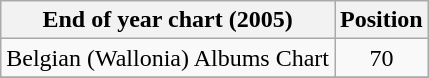<table class="wikitable sortable">
<tr>
<th align="left">End of year chart (2005)</th>
<th align="center">Position</th>
</tr>
<tr>
<td align="left">Belgian (Wallonia) Albums Chart</td>
<td align="center">70</td>
</tr>
<tr>
</tr>
</table>
